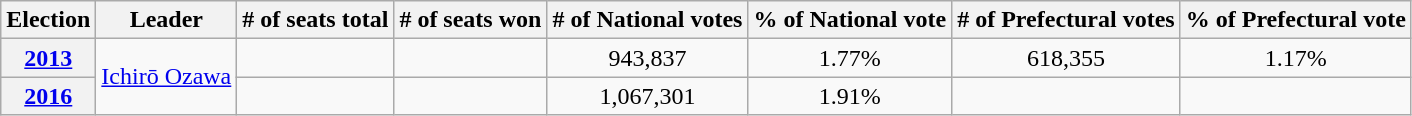<table class="wikitable sortable">
<tr>
<th>Election</th>
<th>Leader</th>
<th># of seats total</th>
<th># of seats won</th>
<th># of National votes</th>
<th>% of National vote</th>
<th># of Prefectural votes</th>
<th>% of Prefectural vote</th>
</tr>
<tr style="text-align:center;">
<th><a href='#'>2013</a></th>
<td rowspan="2"><a href='#'>Ichirō Ozawa</a></td>
<td></td>
<td></td>
<td>943,837</td>
<td>1.77%</td>
<td>618,355</td>
<td>1.17%</td>
</tr>
<tr style="text-align:center;">
<th><a href='#'>2016</a></th>
<td></td>
<td></td>
<td>1,067,301</td>
<td>1.91%</td>
<td></td>
<td></td>
</tr>
</table>
